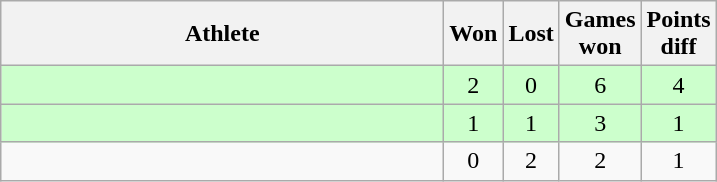<table class="wikitable">
<tr>
<th style="width:18em">Athlete</th>
<th>Won</th>
<th>Lost</th>
<th>Games<br>won</th>
<th>Points<br>diff</th>
</tr>
<tr bgcolor="#ccffcc">
<td></td>
<td align="center">2</td>
<td align="center">0</td>
<td align="center">6</td>
<td align="center">4</td>
</tr>
<tr bgcolor="#ccffcc">
<td></td>
<td align="center">1</td>
<td align="center">1</td>
<td align="center">3</td>
<td align="center">1</td>
</tr>
<tr>
<td></td>
<td align="center">0</td>
<td align="center">2</td>
<td align="center">2</td>
<td align="center">1</td>
</tr>
</table>
